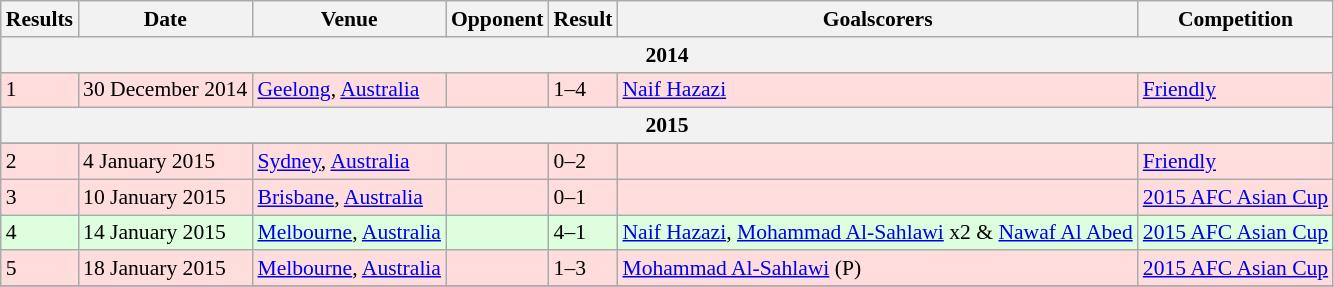<table class="wikitable collapsible collapsed" style="font-size:90%">
<tr>
<th>Results</th>
<th>Date</th>
<th>Venue</th>
<th>Opponent</th>
<th>Result</th>
<th>Goalscorers</th>
<th>Competition</th>
</tr>
<tr>
<th colspan="14"><strong>2014</strong></th>
</tr>
<tr style="background-color:#ffdddd">
<td>1</td>
<td>30 December 2014</td>
<td><a href='#'>Geelong</a>, <a href='#'>Australia</a></td>
<td></td>
<td>1–4</td>
<td><a href='#'>Naif Hazazi</a></td>
<td><a href='#'>Friendly</a></td>
</tr>
<tr>
<th colspan="14"><strong>2015</strong></th>
</tr>
<tr>
</tr>
<tr style="background-color:#ffdddd">
<td>2</td>
<td>4 January 2015</td>
<td><a href='#'>Sydney</a>, <a href='#'>Australia</a></td>
<td></td>
<td>0–2</td>
<td></td>
<td><a href='#'>Friendly</a></td>
</tr>
<tr style="background-color:#ffdddd">
<td>3</td>
<td>10 January 2015</td>
<td><a href='#'>Brisbane</a>, <a href='#'>Australia</a></td>
<td></td>
<td>0–1</td>
<td></td>
<td><a href='#'>2015 AFC Asian Cup</a></td>
</tr>
<tr style="background-color:#ddffdd">
<td>4</td>
<td>14 January 2015</td>
<td><a href='#'>Melbourne</a>, <a href='#'>Australia</a></td>
<td></td>
<td>4–1</td>
<td><a href='#'>Naif Hazazi</a>, <a href='#'>Mohammad Al-Sahlawi</a> x2 & <a href='#'>Nawaf Al Abed</a></td>
<td><a href='#'>2015 AFC Asian Cup</a></td>
</tr>
<tr style="background-color:#ffdddd">
<td>5</td>
<td>18 January 2015</td>
<td><a href='#'>Melbourne</a>, <a href='#'>Australia</a></td>
<td></td>
<td>1–3</td>
<td><a href='#'>Mohammad Al-Sahlawi</a> (P)</td>
<td><a href='#'>2015 AFC Asian Cup</a></td>
</tr>
<tr>
</tr>
</table>
